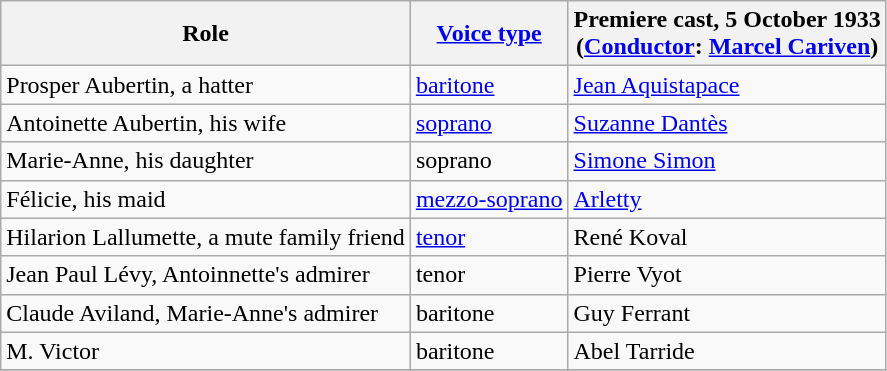<table class="wikitable">
<tr>
<th>Role</th>
<th><a href='#'>Voice type</a></th>
<th>Premiere cast, 5 October 1933<br>(<a href='#'>Conductor</a>: <a href='#'>Marcel Cariven</a>)</th>
</tr>
<tr>
<td>Prosper Aubertin, a hatter</td>
<td><a href='#'>baritone</a></td>
<td><a href='#'>Jean Aquistapace</a></td>
</tr>
<tr>
<td>Antoinette Aubertin, his wife</td>
<td><a href='#'>soprano</a></td>
<td><a href='#'>Suzanne Dantès</a></td>
</tr>
<tr>
<td>Marie-Anne, his daughter</td>
<td>soprano</td>
<td><a href='#'>Simone Simon</a></td>
</tr>
<tr>
<td>Félicie, his maid</td>
<td><a href='#'>mezzo-soprano</a></td>
<td><a href='#'>Arletty</a></td>
</tr>
<tr>
<td>Hilarion Lallumette, a mute family friend</td>
<td><a href='#'>tenor</a></td>
<td>René Koval</td>
</tr>
<tr>
<td>Jean Paul Lévy, Antoinnette's admirer</td>
<td>tenor</td>
<td>Pierre Vyot</td>
</tr>
<tr>
<td>Claude Aviland, Marie-Anne's admirer</td>
<td>baritone</td>
<td>Guy Ferrant</td>
</tr>
<tr>
<td>M. Victor</td>
<td>baritone</td>
<td>Abel Tarride</td>
</tr>
<tr>
</tr>
</table>
